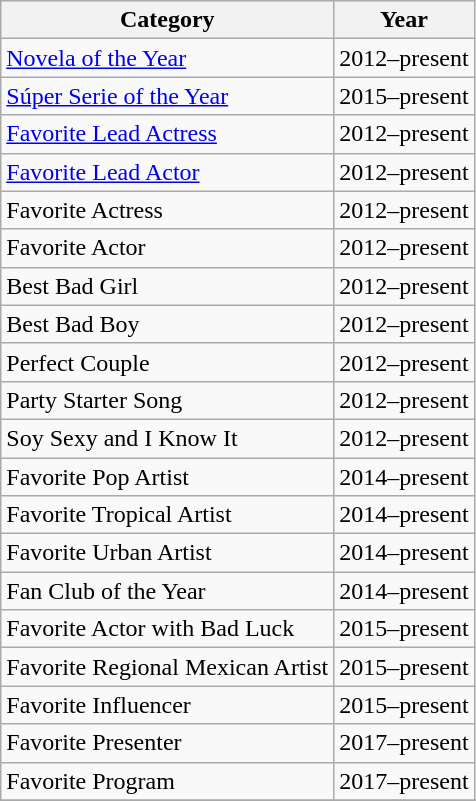<table class="wikitable">
<tr>
<th>Category</th>
<th>Year</th>
</tr>
<tr>
<td><a href='#'>Novela of the Year</a></td>
<td>2012–present</td>
</tr>
<tr>
<td><a href='#'>Súper Serie of the Year</a></td>
<td>2015–present</td>
</tr>
<tr>
<td><a href='#'>Favorite Lead Actress</a></td>
<td>2012–present</td>
</tr>
<tr>
<td><a href='#'>Favorite Lead Actor</a></td>
<td>2012–present</td>
</tr>
<tr>
<td>Favorite Actress</td>
<td>2012–present</td>
</tr>
<tr>
<td>Favorite Actor</td>
<td>2012–present</td>
</tr>
<tr>
<td>Best Bad Girl</td>
<td>2012–present</td>
</tr>
<tr>
<td>Best Bad Boy</td>
<td>2012–present</td>
</tr>
<tr>
<td>Perfect Couple</td>
<td>2012–present</td>
</tr>
<tr>
<td>Party Starter Song</td>
<td>2012–present</td>
</tr>
<tr>
<td>Soy Sexy and I Know It</td>
<td>2012–present</td>
</tr>
<tr>
<td>Favorite Pop Artist</td>
<td>2014–present</td>
</tr>
<tr>
<td>Favorite Tropical Artist</td>
<td>2014–present</td>
</tr>
<tr>
<td>Favorite Urban Artist</td>
<td>2014–present</td>
</tr>
<tr>
<td>Fan Club of the Year</td>
<td>2014–present</td>
</tr>
<tr>
<td>Favorite Actor with Bad Luck</td>
<td>2015–present</td>
</tr>
<tr>
<td>Favorite Regional Mexican Artist</td>
<td>2015–present</td>
</tr>
<tr>
<td>Favorite Influencer</td>
<td>2015–present</td>
</tr>
<tr>
<td>Favorite Presenter</td>
<td>2017–present</td>
</tr>
<tr>
<td>Favorite Program</td>
<td>2017–present</td>
</tr>
<tr>
</tr>
</table>
